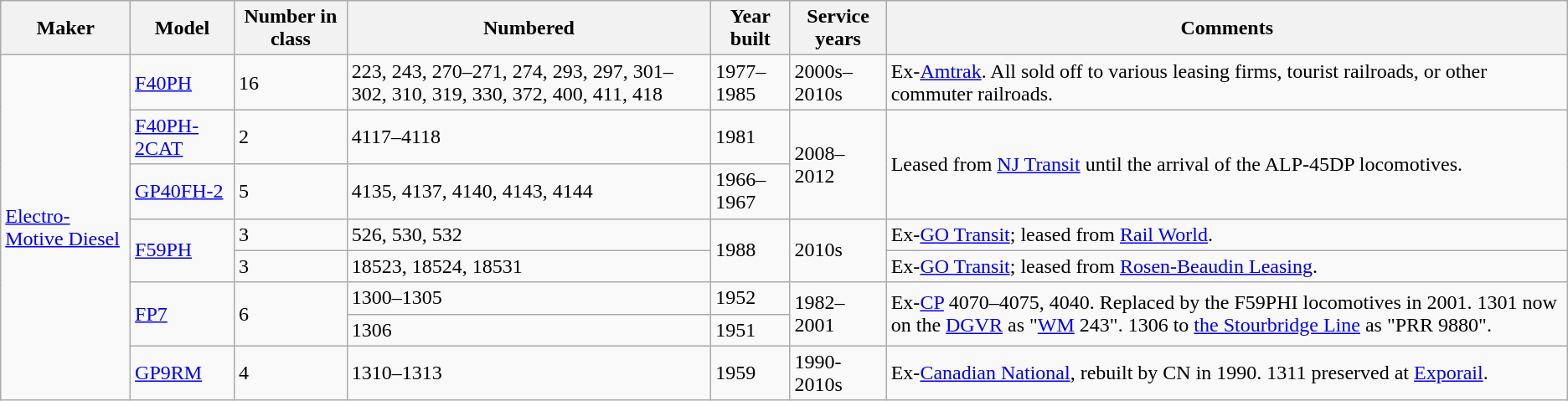<table class="wikitable sortable">
<tr>
<th>Maker</th>
<th>Model</th>
<th>Number in class</th>
<th>Numbered</th>
<th>Year built</th>
<th>Service years</th>
<th>Comments</th>
</tr>
<tr>
<td rowspan="8"><a href='#'>Electro-Motive Diesel</a></td>
<td><a href='#'>F40PH</a></td>
<td>16</td>
<td>223, 243, 270–271, 274, 293, 297, 301–302, 310, 319, 330, 372, 400, 411, 418</td>
<td>1977–1985</td>
<td>2000s–2010s</td>
<td>Ex-<a href='#'>Amtrak</a>. All sold off to various leasing firms, tourist railroads, or other commuter railroads.</td>
</tr>
<tr>
<td><a href='#'>F40PH-2CAT</a></td>
<td>2</td>
<td>4117–4118</td>
<td>1981</td>
<td rowspan="2">2008–2012</td>
<td rowspan="2">Leased from <a href='#'>NJ Transit</a> until the arrival of the ALP-45DP locomotives.</td>
</tr>
<tr>
<td><a href='#'>GP40FH-2</a></td>
<td>5</td>
<td>4135, 4137, 4140, 4143, 4144</td>
<td>1966–1967</td>
</tr>
<tr>
<td rowspan="2"><a href='#'>F59PH</a></td>
<td>3</td>
<td>526, 530, 532</td>
<td rowspan="2">1988</td>
<td rowspan="2">2010s</td>
<td>Ex-<a href='#'>GO Transit</a>; leased from <a href='#'>Rail World</a>.</td>
</tr>
<tr>
<td>3</td>
<td>18523, 18524, 18531</td>
<td>Ex-<a href='#'>GO Transit</a>; leased from <a href='#'>Rosen-Beaudin Leasing</a>.</td>
</tr>
<tr>
<td rowspan="2"><a href='#'>FP7</a></td>
<td rowspan="2">6</td>
<td>1300–1305</td>
<td>1952</td>
<td rowspan="2">1982–2001</td>
<td rowspan="2">Ex-<a href='#'>CP</a> 4070–4075, 4040. Replaced by the F59PHI locomotives in 2001. 1301 now on the <a href='#'>DGVR</a> as "<a href='#'>WM</a> 243". 1306 to <a href='#'>the Stourbridge Line</a> as "PRR 9880".</td>
</tr>
<tr>
<td>1306</td>
<td>1951</td>
</tr>
<tr>
<td><a href='#'>GP9RM</a></td>
<td>4</td>
<td>1310–1313</td>
<td>1959</td>
<td>1990-2010s</td>
<td>Ex-<a href='#'>Canadian National</a>, rebuilt by CN in 1990. 1311 preserved at <a href='#'>Exporail</a>.</td>
</tr>
</table>
